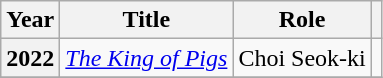<table class="wikitable plainrowheaders">
<tr>
<th scope="col">Year</th>
<th scope="col">Title</th>
<th scope="col">Role</th>
<th scope="col" class="unsortable"></th>
</tr>
<tr>
<th scope="row">2022</th>
<td><em><a href='#'>The King of Pigs</a></em></td>
<td>Choi Seok-ki</td>
<td></td>
</tr>
<tr>
</tr>
</table>
